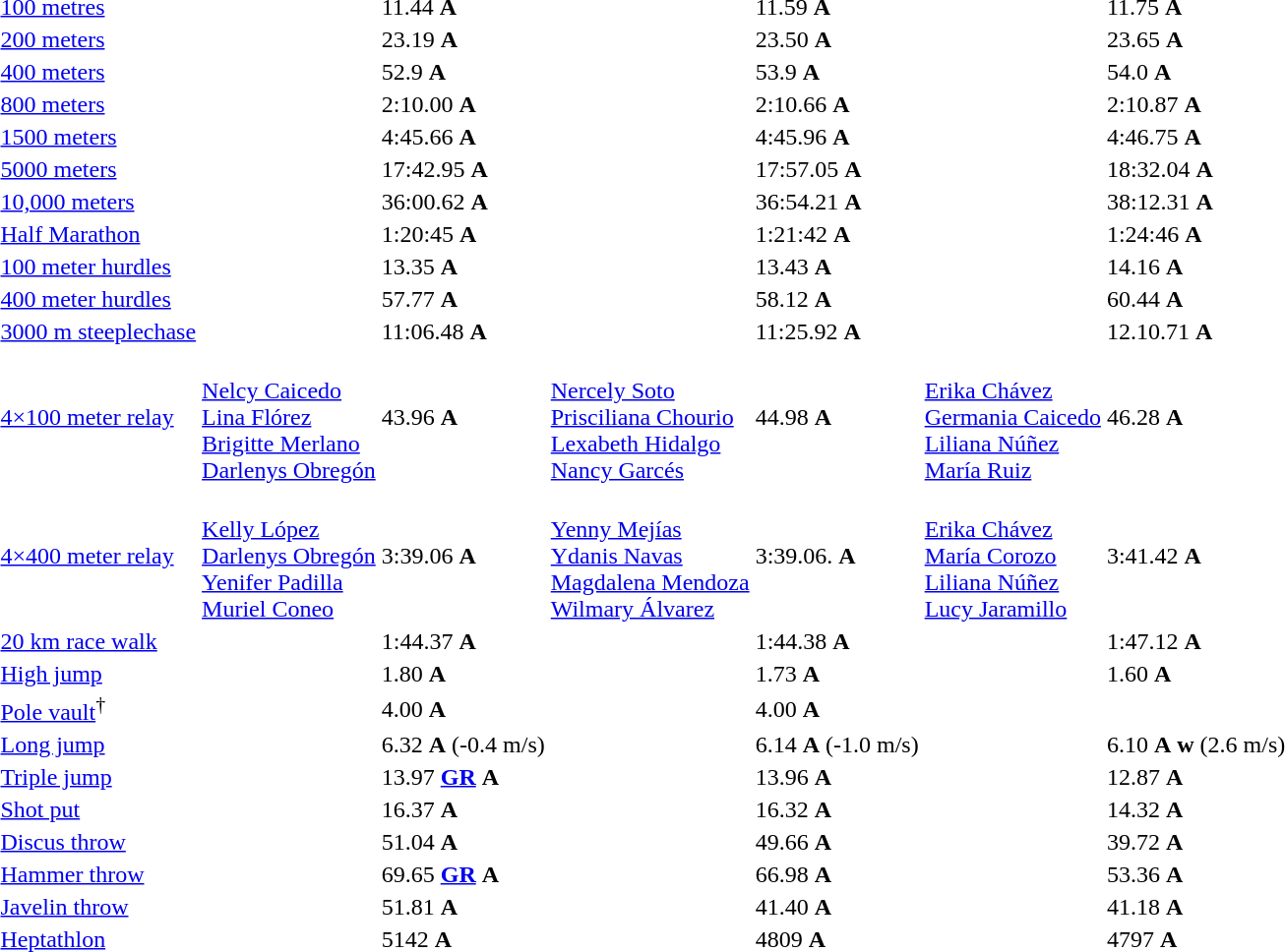<table>
<tr>
<td><a href='#'>100 metres</a></td>
<td></td>
<td>11.44 <strong>A</strong></td>
<td></td>
<td>11.59 <strong>A</strong></td>
<td></td>
<td>11.75 <strong>A</strong></td>
</tr>
<tr>
<td><a href='#'>200 meters</a></td>
<td></td>
<td>23.19 <strong>A</strong></td>
<td></td>
<td>23.50 <strong>A</strong></td>
<td></td>
<td>23.65 <strong>A</strong></td>
</tr>
<tr>
<td><a href='#'>400 meters</a></td>
<td></td>
<td>52.9 <strong>A</strong></td>
<td></td>
<td>53.9 <strong>A</strong></td>
<td></td>
<td>54.0 <strong>A</strong></td>
</tr>
<tr>
<td><a href='#'>800 meters</a></td>
<td></td>
<td>2:10.00 <strong>A</strong></td>
<td></td>
<td>2:10.66 <strong>A</strong></td>
<td></td>
<td>2:10.87 <strong>A</strong></td>
</tr>
<tr>
<td><a href='#'>1500 meters</a></td>
<td></td>
<td>4:45.66 <strong>A</strong></td>
<td></td>
<td>4:45.96 <strong>A</strong></td>
<td></td>
<td>4:46.75 <strong>A</strong></td>
</tr>
<tr>
<td><a href='#'>5000 meters</a></td>
<td></td>
<td>17:42.95 <strong>A</strong></td>
<td></td>
<td>17:57.05 <strong>A</strong></td>
<td></td>
<td>18:32.04 <strong>A</strong></td>
</tr>
<tr>
<td><a href='#'>10,000 meters</a></td>
<td></td>
<td>36:00.62 <strong>A</strong></td>
<td></td>
<td>36:54.21 <strong>A</strong></td>
<td></td>
<td>38:12.31 <strong>A</strong></td>
</tr>
<tr>
<td><a href='#'>Half Marathon</a></td>
<td></td>
<td>1:20:45 <strong>A</strong></td>
<td></td>
<td>1:21:42 <strong>A</strong></td>
<td></td>
<td>1:24:46 <strong>A</strong></td>
</tr>
<tr>
<td><a href='#'>100 meter hurdles</a></td>
<td></td>
<td>13.35 <strong>A</strong></td>
<td></td>
<td>13.43 <strong>A</strong></td>
<td></td>
<td>14.16 <strong>A</strong></td>
</tr>
<tr>
<td><a href='#'>400 meter hurdles</a></td>
<td></td>
<td>57.77 <strong>A</strong></td>
<td></td>
<td>58.12 <strong>A</strong></td>
<td></td>
<td>60.44 <strong>A</strong></td>
</tr>
<tr>
<td><a href='#'>3000 m steeplechase</a></td>
<td></td>
<td>11:06.48 <strong>A</strong></td>
<td></td>
<td>11:25.92 <strong>A</strong></td>
<td></td>
<td>12.10.71 <strong>A</strong></td>
</tr>
<tr>
<td><a href='#'>4×100 meter relay</a></td>
<td> <br><a href='#'>Nelcy Caicedo</a>  <br><a href='#'>Lina Flórez</a> <br><a href='#'>Brigitte Merlano</a> <br><a href='#'>Darlenys Obregón</a></td>
<td>43.96 <strong>A</strong></td>
<td> <br><a href='#'>Nercely Soto</a>  <br><a href='#'>Prisciliana Chourio</a> <br><a href='#'>Lexabeth Hidalgo</a> <br><a href='#'>Nancy Garcés</a></td>
<td>44.98 <strong>A</strong></td>
<td> <br><a href='#'>Erika Chávez</a>  <br><a href='#'>Germania Caicedo</a> <br><a href='#'>Liliana Núñez</a> <br><a href='#'>María Ruiz</a></td>
<td>46.28 <strong>A</strong></td>
</tr>
<tr>
<td><a href='#'>4×400 meter relay</a></td>
<td> <br><a href='#'>Kelly López</a>  <br> <a href='#'>Darlenys Obregón</a> <br><a href='#'>Yenifer Padilla</a> <br><a href='#'>Muriel Coneo</a></td>
<td>3:39.06 <strong>A</strong></td>
<td>  <br><a href='#'>Yenny Mejías</a> <br><a href='#'>Ydanis Navas</a>  <br><a href='#'>Magdalena Mendoza</a> <br><a href='#'>Wilmary Álvarez</a></td>
<td>3:39.06. <strong>A</strong></td>
<td> <br><a href='#'>Erika Chávez</a>  <br><a href='#'>María Corozo</a> <br><a href='#'>Liliana Núñez</a> <br><a href='#'>Lucy Jaramillo</a></td>
<td>3:41.42 <strong>A</strong></td>
</tr>
<tr>
<td><a href='#'>20 km race walk</a></td>
<td></td>
<td>1:44.37 <strong>A</strong></td>
<td></td>
<td>1:44.38 <strong>A</strong></td>
<td></td>
<td>1:47.12 <strong>A</strong></td>
</tr>
<tr>
<td><a href='#'>High jump</a></td>
<td></td>
<td>1.80 <strong>A</strong></td>
<td></td>
<td>1.73 <strong>A</strong></td>
<td></td>
<td>1.60 <strong>A</strong></td>
</tr>
<tr>
<td><a href='#'>Pole vault</a><sup>†</sup></td>
<td></td>
<td>4.00 <strong>A</strong></td>
<td></td>
<td>4.00 <strong>A</strong></td>
<td></td>
<td></td>
</tr>
<tr>
<td><a href='#'>Long jump</a></td>
<td></td>
<td>6.32 <strong>A</strong> (-0.4 m/s)</td>
<td></td>
<td>6.14 <strong>A</strong> (-1.0 m/s)</td>
<td></td>
<td>6.10 <strong>A</strong> <strong>w</strong> (2.6 m/s)</td>
</tr>
<tr>
<td><a href='#'>Triple jump</a></td>
<td></td>
<td>13.97 <strong><a href='#'>GR</a></strong> <strong>A</strong></td>
<td></td>
<td>13.96 <strong>A</strong></td>
<td></td>
<td>12.87 <strong>A</strong></td>
</tr>
<tr>
<td><a href='#'>Shot put</a></td>
<td></td>
<td>16.37 <strong>A</strong></td>
<td></td>
<td>16.32 <strong>A</strong></td>
<td></td>
<td>14.32 <strong>A</strong></td>
</tr>
<tr>
<td><a href='#'>Discus throw</a></td>
<td></td>
<td>51.04 <strong>A</strong></td>
<td></td>
<td>49.66 <strong>A</strong></td>
<td></td>
<td>39.72 <strong>A</strong></td>
</tr>
<tr>
<td><a href='#'>Hammer throw</a></td>
<td></td>
<td>69.65 <strong><a href='#'>GR</a></strong> <strong>A</strong></td>
<td></td>
<td>66.98 <strong>A</strong></td>
<td></td>
<td>53.36 <strong>A</strong></td>
</tr>
<tr>
<td><a href='#'>Javelin throw</a></td>
<td></td>
<td>51.81 <strong>A</strong></td>
<td></td>
<td>41.40 <strong>A</strong></td>
<td></td>
<td>41.18 <strong>A</strong></td>
</tr>
<tr>
<td><a href='#'>Heptathlon</a></td>
<td></td>
<td>5142 <strong>A</strong></td>
<td></td>
<td>4809 <strong>A</strong></td>
<td></td>
<td>4797 <strong>A</strong></td>
</tr>
</table>
